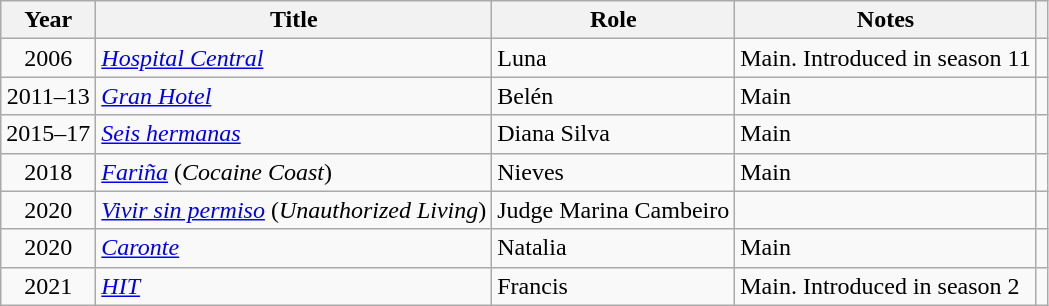<table class="wikitable sortable">
<tr>
<th>Year</th>
<th>Title</th>
<th>Role</th>
<th class="unsortable">Notes</th>
<th></th>
</tr>
<tr>
<td align = "center">2006</td>
<td><em><a href='#'>Hospital Central</a></em></td>
<td>Luna</td>
<td>Main. Introduced in season 11</td>
<td align = "center"></td>
</tr>
<tr>
<td align = "center">2011–13</td>
<td><em><a href='#'>Gran Hotel</a></em></td>
<td>Belén</td>
<td>Main</td>
<td align = "center"></td>
</tr>
<tr>
<td align = "center">2015–17</td>
<td><em><a href='#'>Seis hermanas</a></em></td>
<td>Diana Silva</td>
<td>Main</td>
<td align = "center"></td>
</tr>
<tr>
<td align = "center">2018</td>
<td><em><a href='#'>Fariña</a></em> (<em>Cocaine Coast</em>)</td>
<td>Nieves</td>
<td>Main</td>
<td align = "center"></td>
</tr>
<tr>
<td align = "center">2020</td>
<td><em><a href='#'>Vivir sin permiso</a></em> (<em>Unauthorized Living</em>)</td>
<td>Judge Marina Cambeiro</td>
<td></td>
<td align = "center"></td>
</tr>
<tr>
<td align = "center">2020</td>
<td><em><a href='#'>Caronte</a></em></td>
<td>Natalia</td>
<td>Main</td>
<td align = "center"></td>
</tr>
<tr>
<td align = "center">2021</td>
<td><em><a href='#'>HIT</a></em></td>
<td>Francis</td>
<td>Main. Introduced in season 2</td>
<td align = "center"></td>
</tr>
</table>
